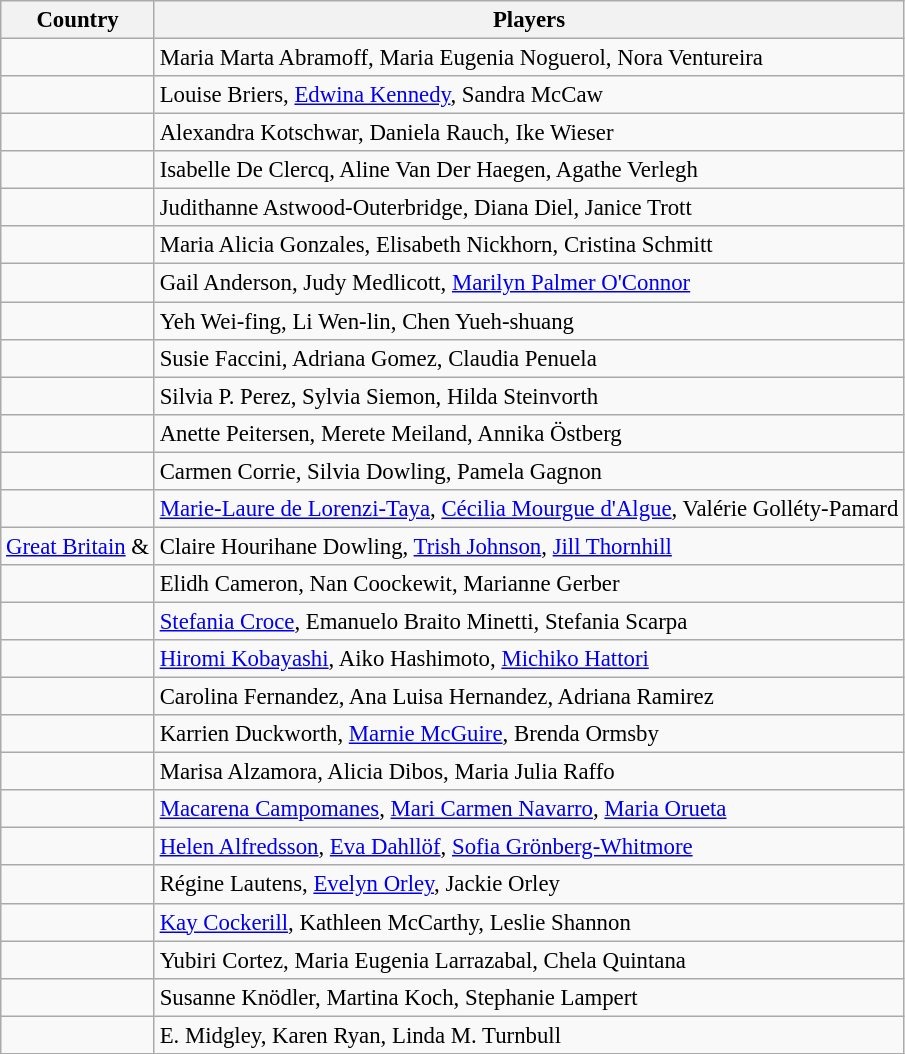<table class="wikitable" style="font-size:95%;">
<tr>
<th>Country</th>
<th>Players</th>
</tr>
<tr>
<td></td>
<td>Maria Marta Abramoff, Maria Eugenia Noguerol, Nora Ventureira</td>
</tr>
<tr>
<td></td>
<td>Louise Briers, <a href='#'>Edwina Kennedy</a>, Sandra McCaw</td>
</tr>
<tr>
<td></td>
<td>Alexandra Kotschwar, Daniela Rauch, Ike Wieser</td>
</tr>
<tr>
<td></td>
<td>Isabelle De Clercq, Aline Van Der Haegen, Agathe Verlegh</td>
</tr>
<tr>
<td></td>
<td>Judithanne Astwood-Outerbridge, Diana Diel, Janice Trott</td>
</tr>
<tr>
<td></td>
<td>Maria Alicia Gonzales, Elisabeth Nickhorn, Cristina Schmitt</td>
</tr>
<tr>
<td></td>
<td>Gail Anderson, Judy Medlicott, <a href='#'>Marilyn Palmer O'Connor</a></td>
</tr>
<tr>
<td></td>
<td>Yeh Wei-fing, Li Wen-lin, Chen Yueh-shuang</td>
</tr>
<tr>
<td></td>
<td>Susie Faccini, Adriana Gomez, Claudia Penuela</td>
</tr>
<tr>
<td></td>
<td>Silvia P. Perez, Sylvia Siemon, Hilda Steinvorth</td>
</tr>
<tr>
<td></td>
<td>Anette Peitersen, Merete Meiland, Annika Östberg</td>
</tr>
<tr>
<td></td>
<td>Carmen Corrie, Silvia Dowling, Pamela Gagnon</td>
</tr>
<tr>
<td></td>
<td><a href='#'>Marie-Laure de Lorenzi-Taya</a>, <a href='#'>Cécilia Mourgue d'Algue</a>, Valérie Golléty-Pamard</td>
</tr>
<tr>
<td> <a href='#'>Great Britain</a> &<br></td>
<td>Claire Hourihane Dowling, <a href='#'>Trish Johnson</a>, <a href='#'>Jill Thornhill</a></td>
</tr>
<tr>
<td></td>
<td>Elidh Cameron, Nan Coockewit, Marianne Gerber</td>
</tr>
<tr>
<td></td>
<td><a href='#'>Stefania Croce</a>, Emanuelo Braito Minetti, Stefania Scarpa</td>
</tr>
<tr>
<td></td>
<td><a href='#'>Hiromi Kobayashi</a>, Aiko Hashimoto, <a href='#'>Michiko Hattori</a></td>
</tr>
<tr>
<td></td>
<td>Carolina Fernandez, Ana Luisa Hernandez, Adriana Ramirez</td>
</tr>
<tr>
<td></td>
<td>Karrien Duckworth, <a href='#'>Marnie McGuire</a>, Brenda Ormsby</td>
</tr>
<tr>
<td></td>
<td>Marisa Alzamora, Alicia Dibos, Maria Julia Raffo</td>
</tr>
<tr>
<td></td>
<td><a href='#'>Macarena Campomanes</a>, <a href='#'>Mari Carmen Navarro</a>, <a href='#'>Maria Orueta</a></td>
</tr>
<tr>
<td></td>
<td><a href='#'>Helen Alfredsson</a>, <a href='#'>Eva Dahllöf</a>, <a href='#'>Sofia Grönberg-Whitmore</a></td>
</tr>
<tr>
<td></td>
<td>Régine Lautens, <a href='#'>Evelyn Orley</a>, Jackie Orley</td>
</tr>
<tr>
<td></td>
<td><a href='#'>Kay Cockerill</a>, Kathleen McCarthy, Leslie Shannon</td>
</tr>
<tr>
<td></td>
<td>Yubiri Cortez, Maria Eugenia Larrazabal, Chela Quintana</td>
</tr>
<tr>
<td></td>
<td>Susanne Knödler, Martina Koch, Stephanie Lampert</td>
</tr>
<tr>
<td></td>
<td>E. Midgley, Karen Ryan, Linda M. Turnbull</td>
</tr>
</table>
